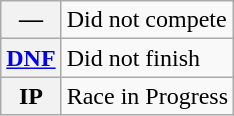<table class="wikitable">
<tr>
<th scope="row">—</th>
<td>Did not compete</td>
</tr>
<tr>
<th scope="row"><a href='#'>DNF</a></th>
<td>Did not finish</td>
</tr>
<tr>
<th scope="row">IP</th>
<td>Race in Progress</td>
</tr>
</table>
